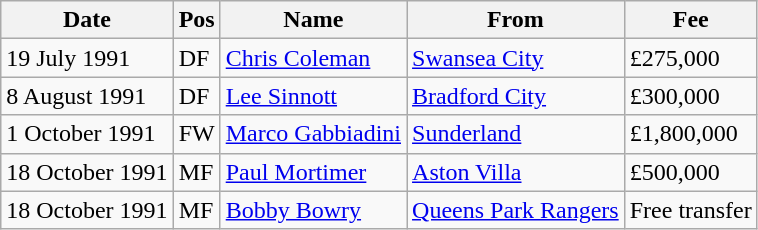<table class="wikitable">
<tr>
<th>Date</th>
<th>Pos</th>
<th>Name</th>
<th>From</th>
<th>Fee</th>
</tr>
<tr>
<td>19 July 1991</td>
<td>DF</td>
<td><a href='#'>Chris Coleman</a></td>
<td><a href='#'>Swansea City</a></td>
<td>£275,000</td>
</tr>
<tr>
<td>8 August 1991</td>
<td>DF</td>
<td><a href='#'>Lee Sinnott</a></td>
<td><a href='#'>Bradford City</a></td>
<td>£300,000</td>
</tr>
<tr>
<td>1 October 1991</td>
<td>FW</td>
<td><a href='#'>Marco Gabbiadini</a></td>
<td><a href='#'>Sunderland</a></td>
<td>£1,800,000</td>
</tr>
<tr>
<td>18 October 1991</td>
<td>MF</td>
<td><a href='#'>Paul Mortimer</a></td>
<td><a href='#'>Aston Villa</a></td>
<td>£500,000</td>
</tr>
<tr>
<td>18 October 1991</td>
<td>MF</td>
<td><a href='#'>Bobby Bowry</a></td>
<td><a href='#'>Queens Park Rangers</a></td>
<td>Free transfer</td>
</tr>
</table>
